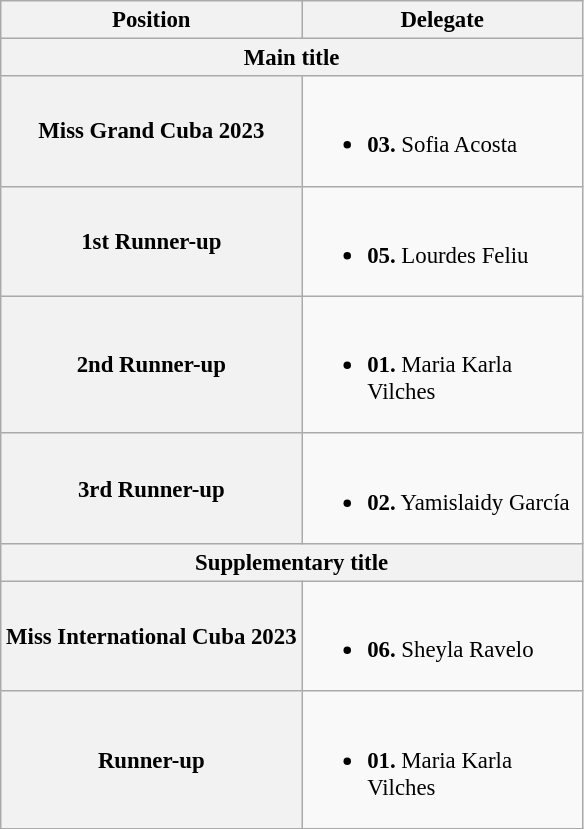<table class="wikitable" style="font-size: 95%";>
<tr>
<th>Position</th>
<th width=180>Delegate</th>
</tr>
<tr>
<th colspan=2 align=center>Main title</th>
</tr>
<tr>
<th>Miss Grand Cuba 2023</th>
<td><br><ul><li><strong>03.</strong> Sofia Acosta</li></ul></td>
</tr>
<tr>
<th>1st Runner-up</th>
<td><br><ul><li><strong>05.</strong> Lourdes Feliu</li></ul></td>
</tr>
<tr>
<th>2nd Runner-up</th>
<td><br><ul><li><strong>01.</strong> Maria Karla Vilches</li></ul></td>
</tr>
<tr>
<th>3rd Runner-up</th>
<td><br><ul><li><strong>02.</strong> Yamislaidy García</li></ul></td>
</tr>
<tr>
<th colspan=2 align=center>Supplementary title</th>
</tr>
<tr>
<th>Miss International Cuba 2023</th>
<td><br><ul><li><strong>06.</strong> Sheyla Ravelo</li></ul></td>
</tr>
<tr>
<th>Runner-up</th>
<td><br><ul><li><strong>01.</strong> Maria Karla Vilches</li></ul></td>
</tr>
</table>
